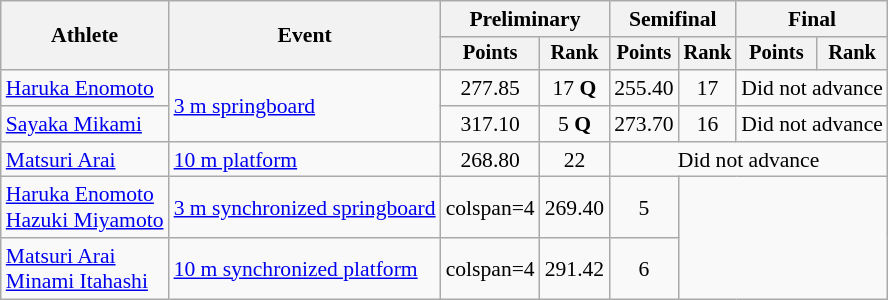<table class=wikitable style="font-size:90%">
<tr>
<th rowspan="2">Athlete</th>
<th rowspan="2">Event</th>
<th colspan="2">Preliminary</th>
<th colspan="2">Semifinal</th>
<th colspan="2">Final</th>
</tr>
<tr style="font-size:95%">
<th>Points</th>
<th>Rank</th>
<th>Points</th>
<th>Rank</th>
<th>Points</th>
<th>Rank</th>
</tr>
<tr align=center>
<td align=left><a href='#'>Haruka Enomoto</a></td>
<td rowspan="2" align="left"><a href='#'>3 m springboard</a></td>
<td>277.85</td>
<td>17 <strong>Q</strong></td>
<td>255.40</td>
<td>17</td>
<td colspan=2>Did not advance</td>
</tr>
<tr align=center>
<td align=left><a href='#'>Sayaka Mikami</a></td>
<td>317.10</td>
<td>5 <strong>Q</strong></td>
<td>273.70</td>
<td>16</td>
<td colspan=2>Did not advance</td>
</tr>
<tr align=center>
<td align=left><a href='#'>Matsuri Arai</a></td>
<td align="left"><a href='#'>10 m platform</a></td>
<td>268.80</td>
<td>22</td>
<td colspan="4">Did not advance</td>
</tr>
<tr align=center>
<td align=left><a href='#'>Haruka Enomoto</a><br><a href='#'>Hazuki Miyamoto</a></td>
<td align=left><a href='#'>3 m synchronized springboard</a></td>
<td>colspan=4 </td>
<td>269.40</td>
<td>5</td>
</tr>
<tr align=center>
<td align=left><a href='#'>Matsuri Arai</a><br><a href='#'>Minami Itahashi</a></td>
<td align=left><a href='#'>10 m synchronized platform</a></td>
<td>colspan=4 </td>
<td>291.42</td>
<td>6</td>
</tr>
</table>
